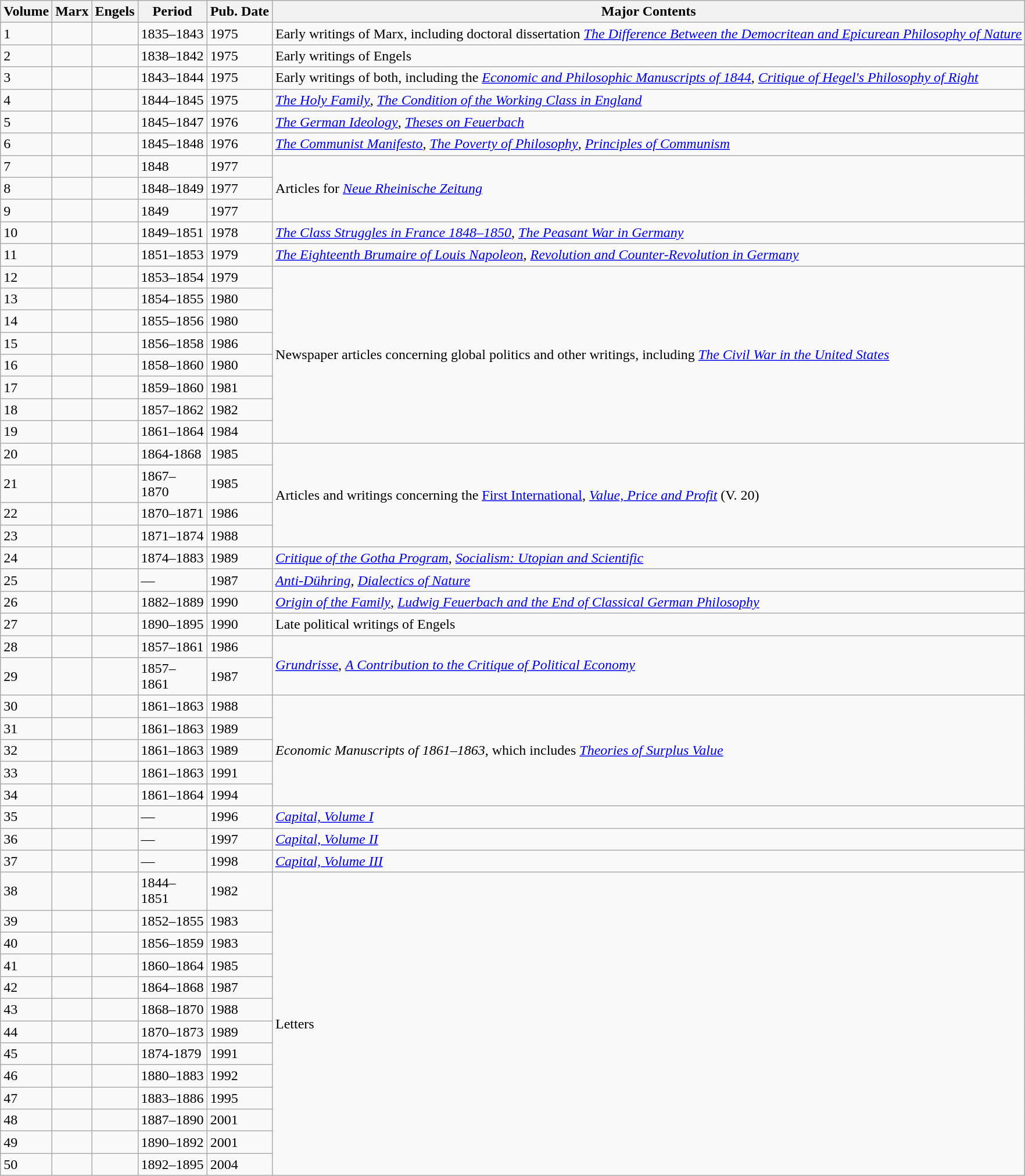<table class="wikitable sortable">
<tr>
<th>Volume</th>
<th>Marx</th>
<th>Engels</th>
<th>Period</th>
<th>Pub. Date</th>
<th class="unsortable">Major Contents</th>
</tr>
<tr>
<td>1</td>
<td></td>
<td></td>
<td>1835–1843</td>
<td>1975</td>
<td>Early writings of Marx, including doctoral dissertation <em><a href='#'>The Difference Between the Democritean and Epicurean Philosophy of Nature</a></em></td>
</tr>
<tr>
<td>2</td>
<td></td>
<td></td>
<td>1838–1842</td>
<td>1975</td>
<td>Early writings of Engels</td>
</tr>
<tr>
<td>3</td>
<td></td>
<td></td>
<td>1843–1844</td>
<td>1975</td>
<td>Early writings of both, including the <em><a href='#'>Economic and Philosophic Manuscripts of 1844</a></em>, <em><a href='#'>Critique of Hegel's Philosophy of Right</a></em></td>
</tr>
<tr>
<td>4</td>
<td></td>
<td></td>
<td>1844–1845</td>
<td>1975</td>
<td><em><a href='#'>The Holy Family</a></em>, <em><a href='#'>The Condition of the Working Class in England</a></em></td>
</tr>
<tr>
<td>5</td>
<td></td>
<td></td>
<td>1845–1847</td>
<td>1976</td>
<td><em><a href='#'>The German Ideology</a></em>, <em><a href='#'>Theses on Feuerbach</a></em></td>
</tr>
<tr>
<td>6</td>
<td></td>
<td></td>
<td>1845–1848</td>
<td>1976</td>
<td><em><a href='#'>The Communist Manifesto</a></em>, <em><a href='#'>The Poverty of Philosophy</a></em>, <em><a href='#'>Principles of Communism</a></em></td>
</tr>
<tr>
<td>7</td>
<td></td>
<td></td>
<td>1848</td>
<td>1977</td>
<td rowspan=3>Articles for <em><a href='#'>Neue Rheinische Zeitung</a></em></td>
</tr>
<tr>
<td>8</td>
<td></td>
<td></td>
<td>1848–1849</td>
<td>1977</td>
</tr>
<tr>
<td>9</td>
<td></td>
<td></td>
<td>1849</td>
<td>1977</td>
</tr>
<tr>
<td>10</td>
<td></td>
<td></td>
<td>1849–1851</td>
<td>1978</td>
<td><em><a href='#'>The Class Struggles in France 1848–1850</a></em>, <em><a href='#'>The Peasant War in Germany</a></em></td>
</tr>
<tr>
<td>11</td>
<td></td>
<td></td>
<td>1851–1853</td>
<td>1979</td>
<td><em><a href='#'>The Eighteenth Brumaire of Louis Napoleon</a></em>, <em><a href='#'>Revolution and Counter-Revolution in Germany</a></em></td>
</tr>
<tr>
<td>12</td>
<td></td>
<td></td>
<td>1853–1854</td>
<td>1979</td>
<td rowspan=8>Newspaper articles concerning global politics and other writings, including <em><a href='#'>The Civil War in the United States</a></em></td>
</tr>
<tr>
<td>13</td>
<td></td>
<td></td>
<td>1854–1855</td>
<td>1980</td>
</tr>
<tr>
<td>14</td>
<td></td>
<td></td>
<td>1855–1856</td>
<td>1980</td>
</tr>
<tr>
<td>15</td>
<td></td>
<td></td>
<td>1856–1858</td>
<td>1986</td>
</tr>
<tr>
<td>16</td>
<td></td>
<td></td>
<td>1858–1860</td>
<td>1980</td>
</tr>
<tr>
<td>17</td>
<td></td>
<td></td>
<td>1859–1860</td>
<td>1981</td>
</tr>
<tr>
<td>18</td>
<td></td>
<td></td>
<td>1857–1862</td>
<td>1982</td>
</tr>
<tr>
<td>19</td>
<td></td>
<td></td>
<td>1861–1864</td>
<td>1984</td>
</tr>
<tr>
<td>20</td>
<td></td>
<td></td>
<td>1864-1868</td>
<td>1985</td>
<td rowspan=4>Articles and writings concerning the <a href='#'>First International</a>, <em><a href='#'>Value, Price and Profit</a></em> (V. 20)</td>
</tr>
<tr>
<td>21</td>
<td></td>
<td></td>
<td>1867–<br>1870</td>
<td>1985</td>
</tr>
<tr>
<td>22</td>
<td></td>
<td></td>
<td>1870–1871</td>
<td>1986</td>
</tr>
<tr>
<td>23</td>
<td></td>
<td></td>
<td>1871–1874</td>
<td>1988</td>
</tr>
<tr>
<td>24</td>
<td></td>
<td></td>
<td>1874–1883</td>
<td>1989</td>
<td><em><a href='#'>Critique of the Gotha Program</a></em>, <em><a href='#'>Socialism: Utopian and Scientific</a></em></td>
</tr>
<tr>
<td>25</td>
<td></td>
<td></td>
<td>—</td>
<td>1987</td>
<td><em><a href='#'>Anti-Dühring</a></em>, <em><a href='#'>Dialectics of Nature</a></em></td>
</tr>
<tr>
<td>26</td>
<td></td>
<td></td>
<td>1882–1889</td>
<td>1990</td>
<td><em><a href='#'>Origin of the Family</a></em>, <em><a href='#'>Ludwig Feuerbach and the End of Classical German Philosophy</a></em></td>
</tr>
<tr>
<td>27</td>
<td></td>
<td></td>
<td>1890–1895</td>
<td>1990</td>
<td>Late political writings of Engels</td>
</tr>
<tr>
<td>28</td>
<td></td>
<td></td>
<td>1857–1861</td>
<td>1986</td>
<td rowspan=2><em><a href='#'>Grundrisse</a></em>, <em><a href='#'>A Contribution to the Critique of Political Economy</a></em></td>
</tr>
<tr>
<td>29</td>
<td></td>
<td></td>
<td>1857–<br>1861</td>
<td>1987</td>
</tr>
<tr>
<td>30</td>
<td></td>
<td></td>
<td>1861–1863</td>
<td>1988</td>
<td rowspan=5><em>Economic Manuscripts of 1861–1863</em>, which includes <em><a href='#'>Theories of Surplus Value</a></em></td>
</tr>
<tr>
<td>31</td>
<td></td>
<td></td>
<td>1861–1863</td>
<td>1989</td>
</tr>
<tr>
<td>32</td>
<td></td>
<td></td>
<td>1861–1863</td>
<td>1989</td>
</tr>
<tr>
<td>33</td>
<td></td>
<td></td>
<td>1861–1863</td>
<td>1991</td>
</tr>
<tr>
<td>34</td>
<td></td>
<td></td>
<td>1861–1864</td>
<td>1994</td>
</tr>
<tr>
<td>35</td>
<td></td>
<td></td>
<td>—</td>
<td>1996</td>
<td><em><a href='#'>Capital, Volume I</a></em></td>
</tr>
<tr>
<td>36</td>
<td></td>
<td></td>
<td>—</td>
<td>1997</td>
<td><em><a href='#'>Capital, Volume II</a></em></td>
</tr>
<tr>
<td>37</td>
<td></td>
<td></td>
<td>—</td>
<td>1998</td>
<td><em><a href='#'>Capital, Volume III</a></em></td>
</tr>
<tr>
<td>38</td>
<td></td>
<td></td>
<td>1844–<br>1851</td>
<td>1982</td>
<td rowspan=13>Letters</td>
</tr>
<tr>
<td>39</td>
<td></td>
<td></td>
<td>1852–1855</td>
<td>1983</td>
</tr>
<tr>
<td>40</td>
<td></td>
<td></td>
<td>1856–1859</td>
<td>1983</td>
</tr>
<tr>
<td>41</td>
<td></td>
<td></td>
<td>1860–1864</td>
<td>1985</td>
</tr>
<tr>
<td>42</td>
<td></td>
<td></td>
<td>1864–1868</td>
<td>1987</td>
</tr>
<tr>
<td>43</td>
<td></td>
<td></td>
<td>1868–1870</td>
<td>1988</td>
</tr>
<tr>
<td>44</td>
<td></td>
<td></td>
<td>1870–1873</td>
<td>1989</td>
</tr>
<tr>
<td>45</td>
<td></td>
<td></td>
<td>1874-1879</td>
<td>1991</td>
</tr>
<tr>
<td>46</td>
<td></td>
<td></td>
<td>1880–1883</td>
<td>1992</td>
</tr>
<tr>
<td>47</td>
<td></td>
<td></td>
<td>1883–1886</td>
<td>1995</td>
</tr>
<tr>
<td>48</td>
<td></td>
<td></td>
<td>1887–1890</td>
<td>2001</td>
</tr>
<tr>
<td>49</td>
<td></td>
<td></td>
<td>1890–1892</td>
<td>2001</td>
</tr>
<tr>
<td>50</td>
<td></td>
<td></td>
<td>1892–1895</td>
<td>2004</td>
</tr>
</table>
